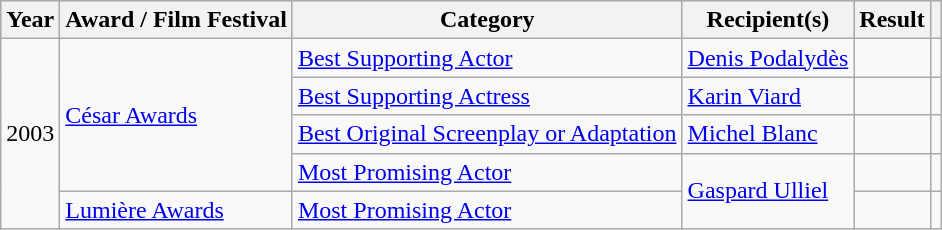<table class="wikitable plainrowheaders sortable">
<tr style="background:#ccc; text-align:center;">
<th scope="col">Year</th>
<th scope="col">Award / Film Festival</th>
<th scope="col">Category</th>
<th scope="col">Recipient(s)</th>
<th scope="col">Result</th>
<th scope="col"></th>
</tr>
<tr>
<td rowspan=5>2003</td>
<td rowspan=4><a href='#'>César Awards</a></td>
<td><a href='#'>Best Supporting Actor</a></td>
<td><a href='#'>Denis Podalydès</a></td>
<td></td>
<td></td>
</tr>
<tr>
<td><a href='#'>Best Supporting Actress</a></td>
<td><a href='#'>Karin Viard</a></td>
<td></td>
<td></td>
</tr>
<tr>
<td><a href='#'>Best Original Screenplay or Adaptation</a></td>
<td><a href='#'>Michel Blanc</a></td>
<td></td>
<td></td>
</tr>
<tr>
<td><a href='#'>Most Promising Actor</a></td>
<td rowspan=2><a href='#'>Gaspard Ulliel</a></td>
<td></td>
<td></td>
</tr>
<tr>
<td><a href='#'>Lumière Awards</a></td>
<td><a href='#'>Most Promising Actor</a></td>
<td></td>
<td></td>
</tr>
</table>
